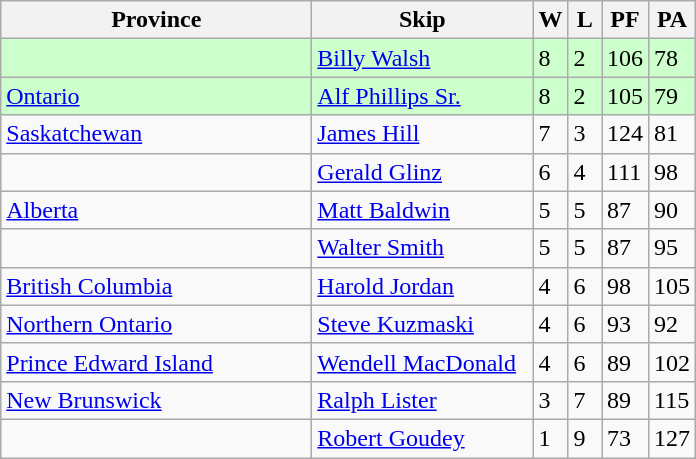<table class="wikitable">
<tr>
<th bgcolor="#efefef" width="200">Province</th>
<th bgcolor="#efefef" width="140">Skip</th>
<th bgcolor="#efefef" width="15">W</th>
<th bgcolor="#efefef" width="15">L</th>
<th bgcolor="#efefef" width="15">PF</th>
<th bgcolor="#efefef" width="15">PA</th>
</tr>
<tr bgcolor=#ccffcc>
<td></td>
<td><a href='#'>Billy Walsh</a></td>
<td>8</td>
<td>2</td>
<td>106</td>
<td>78</td>
</tr>
<tr bgcolor=#ccffcc>
<td><a href='#'>Ontario</a></td>
<td><a href='#'>Alf Phillips Sr.</a></td>
<td>8</td>
<td>2</td>
<td>105</td>
<td>79</td>
</tr>
<tr>
<td><a href='#'>Saskatchewan</a></td>
<td><a href='#'>James Hill</a></td>
<td>7</td>
<td>3</td>
<td>124</td>
<td>81</td>
</tr>
<tr>
<td></td>
<td><a href='#'>Gerald Glinz</a></td>
<td>6</td>
<td>4</td>
<td>111</td>
<td>98</td>
</tr>
<tr>
<td><a href='#'>Alberta</a></td>
<td><a href='#'>Matt Baldwin</a></td>
<td>5</td>
<td>5</td>
<td>87</td>
<td>90</td>
</tr>
<tr>
<td></td>
<td><a href='#'>Walter Smith</a></td>
<td>5</td>
<td>5</td>
<td>87</td>
<td>95</td>
</tr>
<tr>
<td><a href='#'>British Columbia</a></td>
<td><a href='#'>Harold Jordan</a></td>
<td>4</td>
<td>6</td>
<td>98</td>
<td>105</td>
</tr>
<tr>
<td><a href='#'>Northern Ontario</a></td>
<td><a href='#'>Steve Kuzmaski</a></td>
<td>4</td>
<td>6</td>
<td>93</td>
<td>92</td>
</tr>
<tr>
<td><a href='#'>Prince Edward Island</a></td>
<td><a href='#'>Wendell MacDonald</a></td>
<td>4</td>
<td>6</td>
<td>89</td>
<td>102</td>
</tr>
<tr>
<td><a href='#'>New Brunswick</a></td>
<td><a href='#'>Ralph Lister</a></td>
<td>3</td>
<td>7</td>
<td>89</td>
<td>115</td>
</tr>
<tr>
<td></td>
<td><a href='#'>Robert Goudey</a></td>
<td>1</td>
<td>9</td>
<td>73</td>
<td>127</td>
</tr>
</table>
